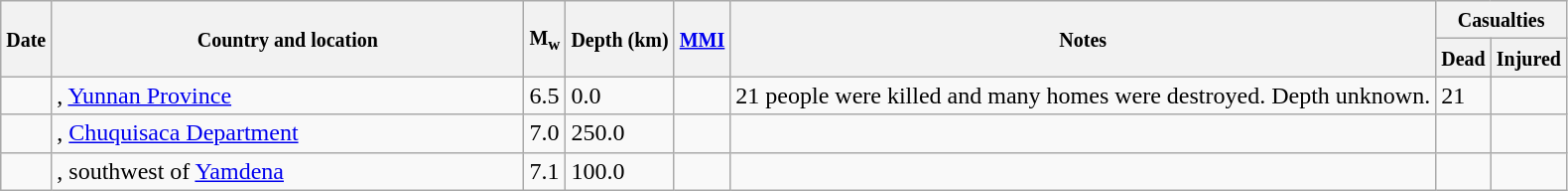<table class="wikitable sortable sort-under" style="border:1px black; margin-left:1em;">
<tr>
<th rowspan="2"><small>Date</small></th>
<th rowspan="2" style="width: 310px"><small>Country and location</small></th>
<th rowspan="2"><small>M<sub>w</sub></small></th>
<th rowspan="2"><small>Depth (km)</small></th>
<th rowspan="2"><small><a href='#'>MMI</a></small></th>
<th rowspan="2" class="unsortable"><small>Notes</small></th>
<th colspan="2"><small>Casualties</small></th>
</tr>
<tr>
<th><small>Dead</small></th>
<th><small>Injured</small></th>
</tr>
<tr>
<td></td>
<td>, <a href='#'>Yunnan Province</a></td>
<td>6.5</td>
<td>0.0</td>
<td></td>
<td>21 people were killed and many homes were destroyed. Depth unknown.</td>
<td>21</td>
<td></td>
</tr>
<tr>
<td></td>
<td>, <a href='#'>Chuquisaca Department</a></td>
<td>7.0</td>
<td>250.0</td>
<td></td>
<td></td>
<td></td>
<td></td>
</tr>
<tr>
<td></td>
<td>, southwest of <a href='#'>Yamdena</a></td>
<td>7.1</td>
<td>100.0</td>
<td></td>
<td></td>
<td></td>
<td></td>
</tr>
</table>
